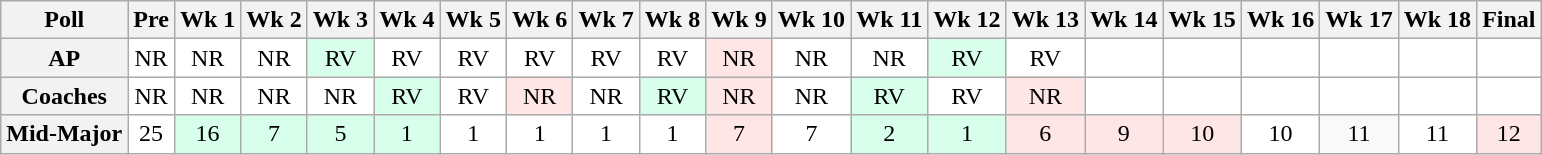<table class="wikitable" style="white-space:nowrap;">
<tr>
<th>Poll</th>
<th>Pre</th>
<th>Wk 1</th>
<th>Wk 2</th>
<th>Wk 3</th>
<th>Wk 4</th>
<th>Wk 5</th>
<th>Wk 6</th>
<th>Wk 7</th>
<th>Wk 8</th>
<th>Wk 9</th>
<th>Wk 10</th>
<th>Wk 11</th>
<th>Wk 12</th>
<th>Wk 13</th>
<th>Wk 14</th>
<th>Wk 15</th>
<th>Wk 16</th>
<th>Wk 17</th>
<th>Wk 18</th>
<th>Final</th>
</tr>
<tr style="text-align:center;">
<th>AP</th>
<td style="background:#FFF;">NR</td>
<td style="background:#FFF;">NR</td>
<td style="background:#FFF;">NR</td>
<td style="background:#d8ffeb;">RV</td>
<td style="background:#FFF;">RV</td>
<td style="background:#FFF;">RV</td>
<td style="background:#FFF;">RV</td>
<td style="background:#FFF;">RV</td>
<td style="background:#FFF;">RV</td>
<td style="background:#ffe6e6;">NR</td>
<td style="background:#FFF;">NR</td>
<td style="background:#FFF;">NR</td>
<td style="background:#d8ffeb;">RV</td>
<td style="background:#FFF;">RV</td>
<td style="background:#FFF;"></td>
<td style="background:#FFF;"></td>
<td style="background:#FFF;"></td>
<td style="background:#FFF;"></td>
<td style="background:#FFF;"></td>
<td style="background:#FFF;"></td>
</tr>
<tr style="text-align:center;">
<th>Coaches</th>
<td style="background:#FFF;">NR</td>
<td style="background:#FFF;">NR</td>
<td style="background:#FFF;">NR</td>
<td style="background:#FFF;">NR</td>
<td style="background:#d8ffeb;">RV</td>
<td style="background:#FFF;">RV</td>
<td style="background:#ffe6e6;">NR</td>
<td style="background:#FFF;">NR</td>
<td style="background:#d8ffeb;">RV</td>
<td style="background:#ffe6e6;">NR</td>
<td style="background:#FFF;">NR</td>
<td style="background:#d8ffeb;">RV</td>
<td style="background:#FFF;">RV</td>
<td style="background:#ffe6e6;">NR</td>
<td style="background:#FFF;"></td>
<td style="background:#FFF;"></td>
<td style="background:#FFF;"></td>
<td style="background:#FFF;"></td>
<td style="background:#FFF;"></td>
<td style="background:#FFF;"></td>
</tr>
<tr style="text-align:center;">
<th>Mid-Major</th>
<td style="background:#FFF;">25</td>
<td style="background:#d8ffeb;">16</td>
<td style="background:#d8ffeb;">7</td>
<td style="background:#d8ffeb;">5</td>
<td style="background:#d8ffeb;">1</td>
<td style="background:#FFF;">1</td>
<td style="background:#FFF;">1</td>
<td style="background:#FFF;">1</td>
<td style="background:#FFF;">1</td>
<td style="background:#ffe6e6;">7</td>
<td style="background:#FFF;">7</td>
<td style="background:#d8ffeb;">2</td>
<td style="background:#d8ffeb;">1</td>
<td style="background:#ffe6e6;">6</td>
<td style="background:#ffe6e6;">9</td>
<td style="background:#ffe6e6;">10</td>
<td style="background:#FFF;">10</td>
<td style="background:ffe6e6;">11</td>
<td style="background:#FFF;">11</td>
<td style="background:#ffe6e6;">12</td>
</tr>
</table>
